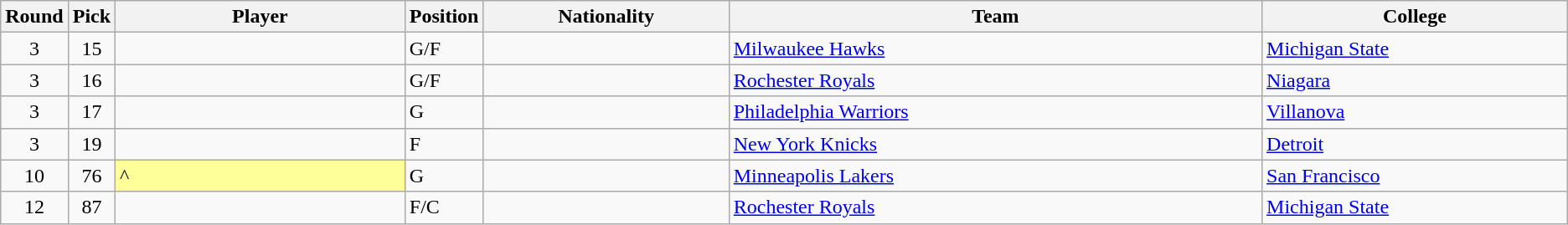<table class="wikitable sortable">
<tr>
<th width="1%">Round</th>
<th width="1%">Pick</th>
<th width="19%">Player</th>
<th width="1%">Position</th>
<th width="16%">Nationality</th>
<th width="35%">Team</th>
<th width="20%">College</th>
</tr>
<tr>
<td align=center>3</td>
<td align=center>15</td>
<td></td>
<td>G/F</td>
<td></td>
<td><a href='#'>Milwaukee Hawks</a></td>
<td><a href='#'>Michigan State</a></td>
</tr>
<tr>
<td align=center>3</td>
<td align=center>16</td>
<td></td>
<td>G/F</td>
<td></td>
<td><a href='#'>Rochester Royals</a></td>
<td><a href='#'>Niagara</a></td>
</tr>
<tr>
<td align=center>3</td>
<td align=center>17</td>
<td></td>
<td>G</td>
<td></td>
<td><a href='#'>Philadelphia Warriors</a></td>
<td><a href='#'>Villanova</a></td>
</tr>
<tr>
<td align=center>3</td>
<td align=center>19</td>
<td></td>
<td>F</td>
<td></td>
<td><a href='#'>New York Knicks</a></td>
<td><a href='#'>Detroit</a></td>
</tr>
<tr>
<td align=center>10</td>
<td align=center>76</td>
<td bgcolor="#FFFF99">^</td>
<td>G</td>
<td></td>
<td><a href='#'>Minneapolis Lakers</a></td>
<td><a href='#'>San Francisco</a></td>
</tr>
<tr>
<td align=center>12</td>
<td align=center>87</td>
<td></td>
<td>F/C</td>
<td></td>
<td><a href='#'>Rochester Royals</a></td>
<td><a href='#'>Michigan State</a></td>
</tr>
</table>
